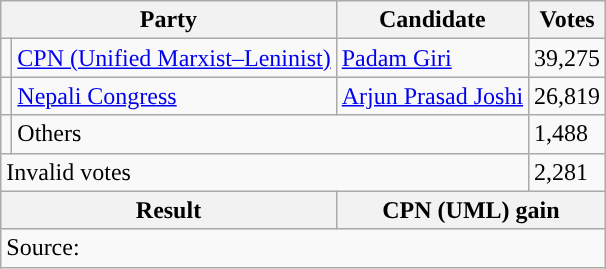<table class="wikitable">
<tr>
<th colspan="2">Party</th>
<th>Candidate</th>
<th>Votes</th>
</tr>
<tr>
<td style="background-color:"></td>
<td><a href='#'>CPN (Unified Marxist–Leninist)</a></td>
<td><a href='#'>Padam Giri</a></td>
<td>39,275</td>
</tr>
<tr>
<td style="background-color:"></td>
<td><a href='#'>Nepali Congress</a></td>
<td><a href='#'>Arjun Prasad Joshi</a></td>
<td>26,819</td>
</tr>
<tr>
<td></td>
<td colspan="2">Others</td>
<td>1,488</td>
</tr>
<tr>
<td colspan="3">Invalid votes</td>
<td>2,281</td>
</tr>
<tr>
<th colspan="2">Result</th>
<th colspan="2">CPN (UML) gain</th>
</tr>
<tr>
<td colspan="4">Source: </td>
</tr>
</table>
